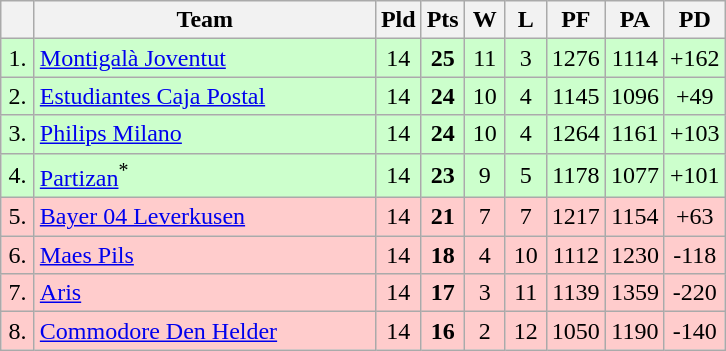<table class="wikitable" style="text-align:center">
<tr>
<th width=15></th>
<th width=220>Team</th>
<th width=20>Pld</th>
<th width=20>Pts</th>
<th width=20>W</th>
<th width=20>L</th>
<th width=20>PF</th>
<th width=20>PA</th>
<th width=20>PD</th>
</tr>
<tr style="background: #ccffcc;">
<td>1.</td>
<td align=left> <a href='#'>Montigalà Joventut</a></td>
<td>14</td>
<td><strong>25</strong></td>
<td>11</td>
<td>3</td>
<td>1276</td>
<td>1114</td>
<td>+162</td>
</tr>
<tr style="background: #ccffcc;">
<td>2.</td>
<td align=left> <a href='#'>Estudiantes Caja Postal</a></td>
<td>14</td>
<td><strong>24</strong></td>
<td>10</td>
<td>4</td>
<td>1145</td>
<td>1096</td>
<td>+49</td>
</tr>
<tr style="background: #ccffcc;">
<td>3.</td>
<td align=left> <a href='#'>Philips Milano</a></td>
<td>14</td>
<td><strong>24</strong></td>
<td>10</td>
<td>4</td>
<td>1264</td>
<td>1161</td>
<td>+103</td>
</tr>
<tr style="background: #ccffcc;">
<td>4.</td>
<td align=left> <a href='#'>Partizan</a><sup>*</sup></td>
<td>14</td>
<td><strong>23</strong></td>
<td>9</td>
<td>5</td>
<td>1178</td>
<td>1077</td>
<td>+101</td>
</tr>
<tr style="background:#ffcccc;">
<td>5.</td>
<td align=left> <a href='#'>Bayer 04 Leverkusen</a></td>
<td>14</td>
<td><strong>21</strong></td>
<td>7</td>
<td>7</td>
<td>1217</td>
<td>1154</td>
<td>+63</td>
</tr>
<tr style="background:#ffcccc;">
<td>6.</td>
<td align=left> <a href='#'>Maes Pils</a></td>
<td>14</td>
<td><strong>18</strong></td>
<td>4</td>
<td>10</td>
<td>1112</td>
<td>1230</td>
<td>-118</td>
</tr>
<tr style="background:#ffcccc;">
<td>7.</td>
<td align=left> <a href='#'>Aris</a></td>
<td>14</td>
<td><strong>17</strong></td>
<td>3</td>
<td>11</td>
<td>1139</td>
<td>1359</td>
<td>-220</td>
</tr>
<tr style="background:#ffcccc;">
<td>8.</td>
<td align=left> <a href='#'>Commodore Den Helder</a></td>
<td>14</td>
<td><strong>16</strong></td>
<td>2</td>
<td>12</td>
<td>1050</td>
<td>1190</td>
<td>-140</td>
</tr>
</table>
